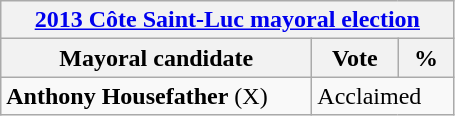<table class="wikitable">
<tr>
<th colspan="3"><a href='#'>2013 Côte Saint-Luc mayoral election</a></th>
</tr>
<tr>
<th bgcolor="#DDDDFF" width="200px">Mayoral candidate</th>
<th bgcolor="#DDDDFF" width="50px">Vote</th>
<th bgcolor="#DDDDFF"  width="30px">%</th>
</tr>
<tr>
<td><strong>Anthony Housefather</strong> (X)</td>
<td colspan="2">Acclaimed</td>
</tr>
</table>
